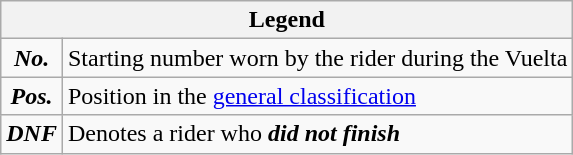<table class="wikitable">
<tr>
<th colspan=2>Legend</th>
</tr>
<tr>
<td align=center><strong><em>No.</em></strong></td>
<td>Starting number worn by the rider during the Vuelta</td>
</tr>
<tr>
<td align=center><strong><em>Pos.</em></strong></td>
<td>Position in the <a href='#'>general classification</a></td>
</tr>
<tr>
<td align=center><strong><em>DNF</em></strong></td>
<td>Denotes a rider who <strong><em>did not finish</em></strong></td>
</tr>
</table>
